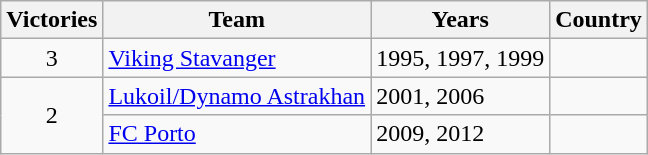<table class="wikitable">
<tr>
<th>Victories</th>
<th>Team</th>
<th>Years</th>
<th>Country</th>
</tr>
<tr>
<td align=center>3</td>
<td><a href='#'>Viking Stavanger</a></td>
<td>1995,  1997,  1999</td>
<td></td>
</tr>
<tr>
<td align="center" rowspan=2>2</td>
<td><a href='#'>Lukoil/Dynamo Astrakhan</a></td>
<td>2001, 2006</td>
<td></td>
</tr>
<tr>
<td><a href='#'>FC Porto</a></td>
<td>2009, 2012</td>
<td></td>
</tr>
</table>
